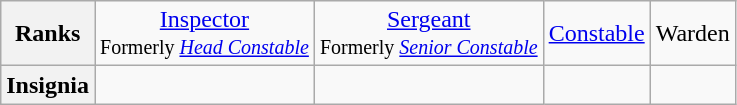<table class="wikitable" style="text-align: center;">
<tr>
<th>Ranks</th>
<td><a href='#'>Inspector</a><br><small>Formerly <em><a href='#'>Head Constable</a></em></small></td>
<td><a href='#'>Sergeant</a><br><small>Formerly <em><a href='#'>Senior Constable</a></em></small></td>
<td><a href='#'>Constable</a></td>
<td>Warden</td>
</tr>
<tr>
<th>Insignia</th>
<td></td>
<td></td>
<td></td>
<td></td>
</tr>
</table>
